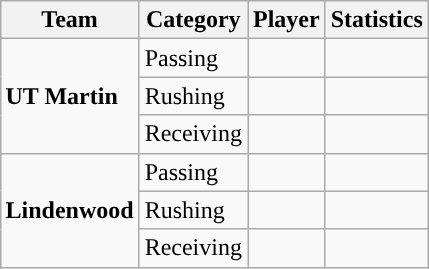<table class="wikitable" style="float: right;">
<tr>
<th>Team</th>
<th>Category</th>
<th>Player</th>
<th>Statistics</th>
</tr>
<tr>
<td rowspan=3><strong>UT Martin</strong></td>
<td>Passing</td>
<td></td>
<td></td>
</tr>
<tr>
<td>Rushing</td>
<td></td>
<td></td>
</tr>
<tr>
<td>Receiving</td>
<td></td>
<td></td>
</tr>
<tr>
<td rowspan=3><strong>Lindenwood</strong></td>
<td>Passing</td>
<td></td>
<td></td>
</tr>
<tr>
<td>Rushing</td>
<td></td>
<td></td>
</tr>
<tr>
<td>Receiving</td>
<td></td>
<td></td>
</tr>
</table>
